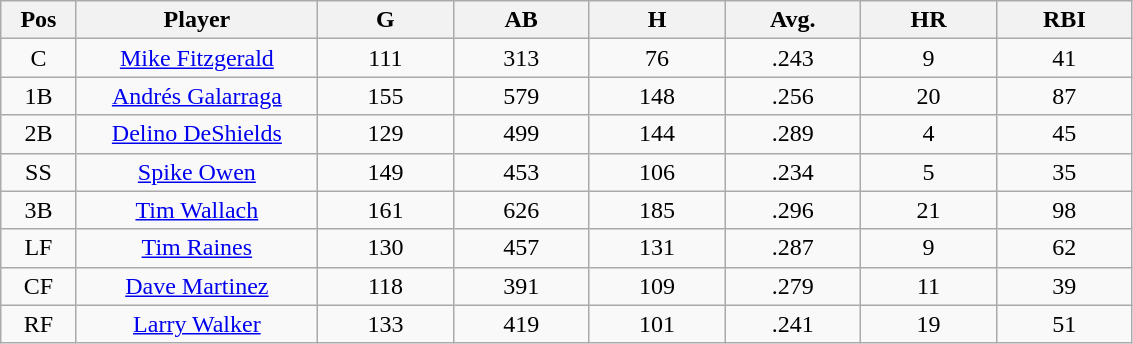<table class="wikitable sortable">
<tr>
<th bgcolor="#DDDDFF" width="5%">Pos</th>
<th bgcolor="#DDDDFF" width="16%">Player</th>
<th bgcolor="#DDDDFF" width="9%">G</th>
<th bgcolor="#DDDDFF" width="9%">AB</th>
<th bgcolor="#DDDDFF" width="9%">H</th>
<th bgcolor="#DDDDFF" width="9%">Avg.</th>
<th bgcolor="#DDDDFF" width="9%">HR</th>
<th bgcolor="#DDDDFF" width="9%">RBI</th>
</tr>
<tr align="center">
<td>C</td>
<td><a href='#'>Mike Fitzgerald</a></td>
<td>111</td>
<td>313</td>
<td>76</td>
<td>.243</td>
<td>9</td>
<td>41</td>
</tr>
<tr align="center">
<td>1B</td>
<td><a href='#'>Andrés Galarraga</a></td>
<td>155</td>
<td>579</td>
<td>148</td>
<td>.256</td>
<td>20</td>
<td>87</td>
</tr>
<tr align="center">
<td>2B</td>
<td><a href='#'>Delino DeShields</a></td>
<td>129</td>
<td>499</td>
<td>144</td>
<td>.289</td>
<td>4</td>
<td>45</td>
</tr>
<tr align="center">
<td>SS</td>
<td><a href='#'>Spike Owen</a></td>
<td>149</td>
<td>453</td>
<td>106</td>
<td>.234</td>
<td>5</td>
<td>35</td>
</tr>
<tr align="center">
<td>3B</td>
<td><a href='#'>Tim Wallach</a></td>
<td>161</td>
<td>626</td>
<td>185</td>
<td>.296</td>
<td>21</td>
<td>98</td>
</tr>
<tr align="center">
<td>LF</td>
<td><a href='#'>Tim Raines</a></td>
<td>130</td>
<td>457</td>
<td>131</td>
<td>.287</td>
<td>9</td>
<td>62</td>
</tr>
<tr align="center">
<td>CF</td>
<td><a href='#'>Dave Martinez</a></td>
<td>118</td>
<td>391</td>
<td>109</td>
<td>.279</td>
<td>11</td>
<td>39</td>
</tr>
<tr align="center">
<td>RF</td>
<td><a href='#'>Larry Walker</a></td>
<td>133</td>
<td>419</td>
<td>101</td>
<td>.241</td>
<td>19</td>
<td>51</td>
</tr>
</table>
